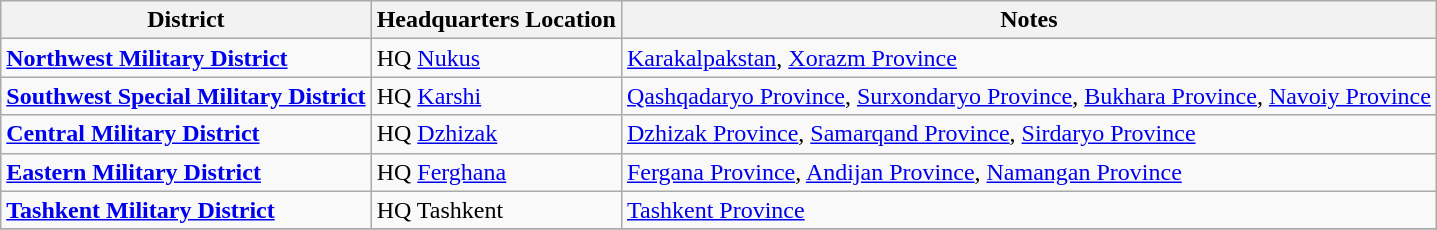<table class="wikitable">
<tr>
<th>District</th>
<th>Headquarters Location</th>
<th>Notes</th>
</tr>
<tr>
<td><strong><a href='#'>Northwest Military District</a></strong></td>
<td>HQ <a href='#'>Nukus</a></td>
<td><a href='#'>Karakalpakstan</a>, <a href='#'>Xorazm Province</a></td>
</tr>
<tr>
<td><strong><a href='#'>Southwest Special Military District</a></strong></td>
<td>HQ <a href='#'>Karshi</a></td>
<td><a href='#'>Qashqadaryo Province</a>, <a href='#'>Surxondaryo Province</a>, <a href='#'>Bukhara Province</a>, <a href='#'>Navoiy Province</a></td>
</tr>
<tr>
<td><strong><a href='#'>Central Military District</a></strong></td>
<td>HQ <a href='#'>Dzhizak</a></td>
<td><a href='#'>Dzhizak Province</a>, <a href='#'>Samarqand Province</a>, <a href='#'>Sirdaryo Province</a></td>
</tr>
<tr>
<td><strong><a href='#'>Eastern Military District</a></strong></td>
<td>HQ <a href='#'>Ferghana</a></td>
<td><a href='#'>Fergana Province</a>, <a href='#'>Andijan Province</a>, <a href='#'>Namangan Province</a></td>
</tr>
<tr>
<td><strong><a href='#'>Tashkent Military District</a></strong></td>
<td>HQ Tashkent</td>
<td><a href='#'>Tashkent Province</a></td>
</tr>
<tr>
</tr>
</table>
